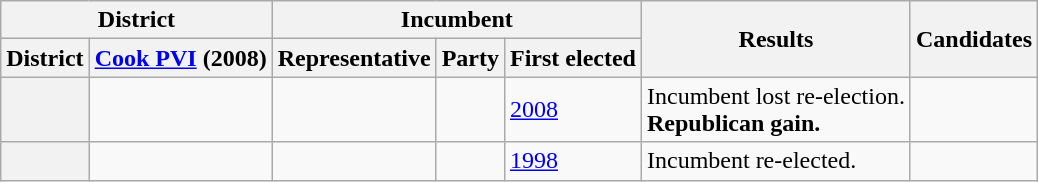<table class="wikitable sortable">
<tr>
<th colspan=2>District</th>
<th colspan=3>Incumbent</th>
<th rowspan=2>Results</th>
<th rowspan=2>Candidates</th>
</tr>
<tr valign=bottom>
<th>District</th>
<th><a href='#'>Cook PVI</a> (2008)</th>
<th>Representative</th>
<th>Party</th>
<th>First elected</th>
</tr>
<tr>
<th></th>
<td></td>
<td></td>
<td></td>
<td><a href='#'>2008</a></td>
<td>Incumbent lost re-election.<br><strong>Republican gain.</strong></td>
<td nowrap></td>
</tr>
<tr>
<th></th>
<td></td>
<td></td>
<td></td>
<td><a href='#'>1998</a></td>
<td>Incumbent re-elected.</td>
<td nowrap></td>
</tr>
</table>
